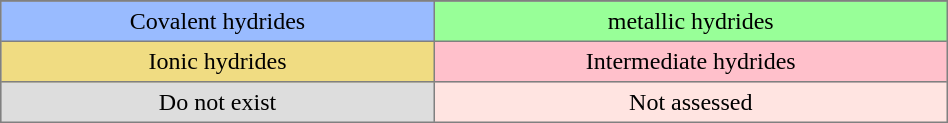<table border=2 cellpadding=4 style="margin-left:auto; margin-right:auto; text-align:center; background:silver; border:1px solid gray; border-collapse:collapse; width:50%; font-size:100%; ">
<tr>
</tr>
<tr>
<td style="background:#99bbff">Covalent hydrides</td>
<td style="background:#98FF98">metallic hydrides</td>
</tr>
<tr>
<td style="background:#F0DC82">Ionic hydrides</td>
<td style="background:pink">Intermediate hydrides</td>
</tr>
<tr>
<td style="background:#ddd">Do not exist</td>
<td style="background:mistyrose">Not assessed</td>
</tr>
</table>
